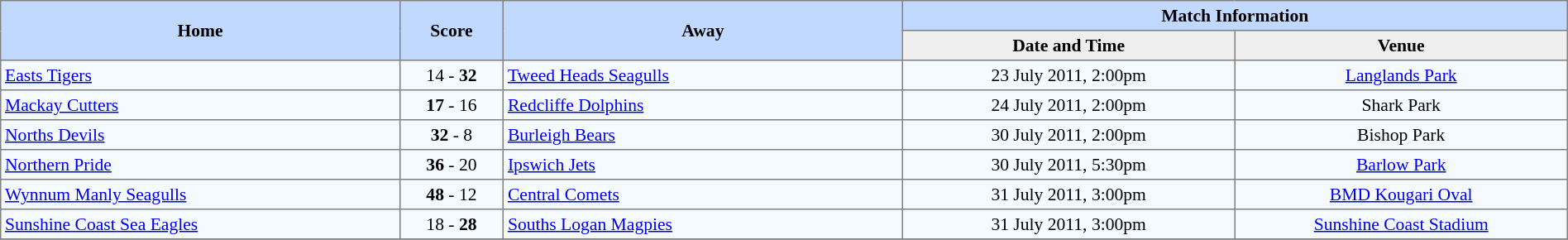<table border=1 style="border-collapse:collapse; font-size:90%; text-align:center;" cellpadding=3 cellspacing=0>
<tr bgcolor=#C1D8FF>
<th rowspan=2 width=12%>Home</th>
<th rowspan=2 width=3%>Score</th>
<th rowspan=2 width=12%>Away</th>
<th colspan=5>Match Information</th>
</tr>
<tr bgcolor=#EFEFEF>
<th width=10%>Date and Time</th>
<th width=10%>Venue</th>
</tr>
<tr bgcolor=#F5FAFF>
<td align=left> <a href='#'>Easts Tigers</a></td>
<td>14 - <strong>32</strong></td>
<td align=left> <a href='#'>Tweed Heads Seagulls</a></td>
<td>23 July 2011, 2:00pm</td>
<td><a href='#'>Langlands Park</a></td>
</tr>
<tr bgcolor=#F5FAFF>
<td align=left> <a href='#'>Mackay Cutters</a></td>
<td><strong>17</strong> - 16</td>
<td align=left> <a href='#'>Redcliffe Dolphins</a></td>
<td>24 July 2011, 2:00pm</td>
<td>Shark Park</td>
</tr>
<tr bgcolor=#F5FAFF>
<td align=left> <a href='#'>Norths Devils</a></td>
<td><strong>32</strong> - 8</td>
<td align=left> <a href='#'>Burleigh Bears</a></td>
<td>30 July 2011, 2:00pm</td>
<td>Bishop Park</td>
</tr>
<tr bgcolor=#F5FAFF>
<td align=left> <a href='#'>Northern Pride</a></td>
<td><strong>36</strong> - 20</td>
<td align=left> <a href='#'>Ipswich Jets</a></td>
<td>30 July 2011, 5:30pm</td>
<td><a href='#'>Barlow Park</a></td>
</tr>
<tr bgcolor=#F5FAFF>
<td align=left> <a href='#'>Wynnum Manly Seagulls</a></td>
<td><strong>48</strong> - 12</td>
<td align=left> <a href='#'>Central Comets</a></td>
<td>31 July 2011, 3:00pm</td>
<td><a href='#'>BMD Kougari Oval</a></td>
</tr>
<tr bgcolor=#F5FAFF>
<td align=left> <a href='#'>Sunshine Coast Sea Eagles</a></td>
<td>18 - <strong>28</strong></td>
<td align=left> <a href='#'>Souths Logan Magpies</a></td>
<td>31 July 2011, 3:00pm</td>
<td><a href='#'>Sunshine Coast Stadium</a></td>
</tr>
<tr>
</tr>
</table>
